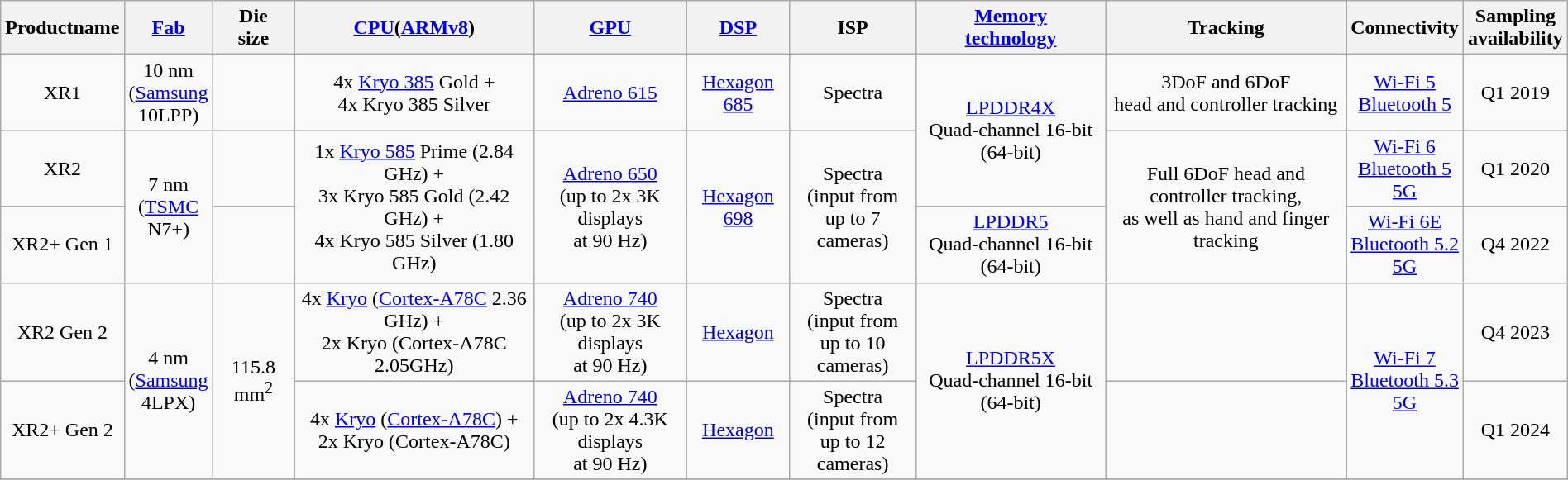<table class="wikitable" style="width:100%; text-align:center">
<tr>
<th>Productname</th>
<th><a href='#'>Fab</a></th>
<th>Die<br>size</th>
<th><a href='#'>CPU</a>(<a href='#'>ARMv8</a>)</th>
<th><a href='#'>GPU</a></th>
<th><a href='#'>DSP</a></th>
<th>ISP</th>
<th><a href='#'>Memory<br>technology</a></th>
<th>Tracking</th>
<th>Connectivity</th>
<th>Sampling<br>availability</th>
</tr>
<tr>
<td>XR1</td>
<td>10 nm <br>(<a href='#'>Samsung</a> <br>10LPP)</td>
<td></td>
<td>4x <a href='#'>Kryo 385</a> Gold +<br>4x Kryo 385 Silver</td>
<td><a href='#'>Adreno 615</a></td>
<td><a href='#'>Hexagon 685</a></td>
<td>Spectra</td>
<td rowspan=2><a href='#'>LPDDR4X</a><br>Quad-channel 16-bit (64-bit)</td>
<td>3DoF and 6DoF<br>head and controller tracking</td>
<td><a href='#'>Wi-Fi 5</a><br><a href='#'>Bluetooth 5</a></td>
<td>Q1 2019</td>
</tr>
<tr>
<td>XR2</td>
<td rowspan=2>7 nm <br>(<a href='#'>TSMC</a> <br>N7+)</td>
<td></td>
<td rowspan=2>1x <a href='#'>Kryo 585</a> Prime (2.84 GHz) +<br>3x Kryo 585 Gold (2.42 GHz) +<br>4x Kryo 585 Silver (1.80 GHz)</td>
<td rowspan=2><a href='#'>Adreno 650</a><br>(up to 2x 3K displays<br>at 90 Hz)</td>
<td rowspan=2><a href='#'>Hexagon 698</a></td>
<td rowspan=2>Spectra<br>(input from<br>up to 7 cameras)</td>
<td rowspan=2>Full 6DoF head and controller tracking,<br>as well as hand and finger tracking</td>
<td><a href='#'>Wi-Fi 6</a><br><a href='#'>Bluetooth 5</a><br><a href='#'>5G</a></td>
<td>Q1 2020</td>
</tr>
<tr>
<td>XR2+ Gen 1</td>
<td></td>
<td><a href='#'>LPDDR5</a><br>Quad-channel 16-bit (64-bit)</td>
<td><a href='#'>Wi-Fi 6E</a> <br><a href='#'>Bluetooth 5.2</a> <br><a href='#'>5G</a></td>
<td>Q4 2022</td>
</tr>
<tr>
<td>XR2 Gen 2</td>
<td rowspan=2>4 nm <br>(<a href='#'>Samsung</a><br>4LPX)</td>
<td rowspan=2>115.8 mm<sup>2</sup></td>
<td>4x <a href='#'>Kryo</a> (<a href='#'>Cortex-A78C</a> 2.36 GHz) +<br>2x Kryo (Cortex-A78C 2.05GHz)</td>
<td><a href='#'>Adreno 740</a><br>(up to 2x 3K displays<br>at 90 Hz)</td>
<td><a href='#'>Hexagon</a></td>
<td>Spectra <br>(input from<br>up to 10 cameras)</td>
<td rowspan=2><a href='#'>LPDDR5X</a><br>Quad-channel 16-bit (64-bit)</td>
<td></td>
<td rowspan=2><a href='#'>Wi-Fi 7</a> <br><a href='#'>Bluetooth 5.3</a> <br><a href='#'>5G</a></td>
<td>Q4 2023</td>
</tr>
<tr>
<td>XR2+ Gen 2</td>
<td>4x <a href='#'>Kryo</a> (<a href='#'>Cortex-A78C</a>) +<br>2x Kryo (Cortex-A78C)</td>
<td><a href='#'>Adreno 740</a><br>(up to 2x 4.3K displays<br>at 90 Hz)</td>
<td><a href='#'>Hexagon</a></td>
<td>Spectra <br>(input from<br>up to 12 cameras)</td>
<td></td>
<td>Q1 2024</td>
</tr>
<tr>
</tr>
</table>
